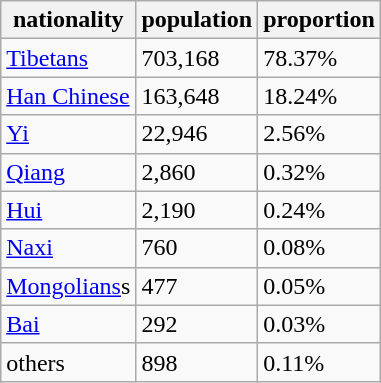<table class="wikitable">
<tr>
<th>nationality</th>
<th>population</th>
<th>proportion</th>
</tr>
<tr>
<td><a href='#'>Tibetans</a></td>
<td>703,168</td>
<td>78.37%</td>
</tr>
<tr>
<td><a href='#'>Han Chinese</a></td>
<td>163,648</td>
<td>18.24%</td>
</tr>
<tr>
<td><a href='#'>Yi</a></td>
<td>22,946</td>
<td>2.56%</td>
</tr>
<tr>
<td><a href='#'>Qiang</a></td>
<td>2,860</td>
<td>0.32%</td>
</tr>
<tr>
<td><a href='#'>Hui</a></td>
<td>2,190</td>
<td>0.24%</td>
</tr>
<tr>
<td><a href='#'>Naxi</a></td>
<td>760</td>
<td>0.08%</td>
</tr>
<tr>
<td><a href='#'>Mongolians</a>s</td>
<td>477</td>
<td>0.05%</td>
</tr>
<tr>
<td><a href='#'>Bai</a></td>
<td>292</td>
<td>0.03%</td>
</tr>
<tr>
<td>others</td>
<td>898</td>
<td>0.11%</td>
</tr>
</table>
